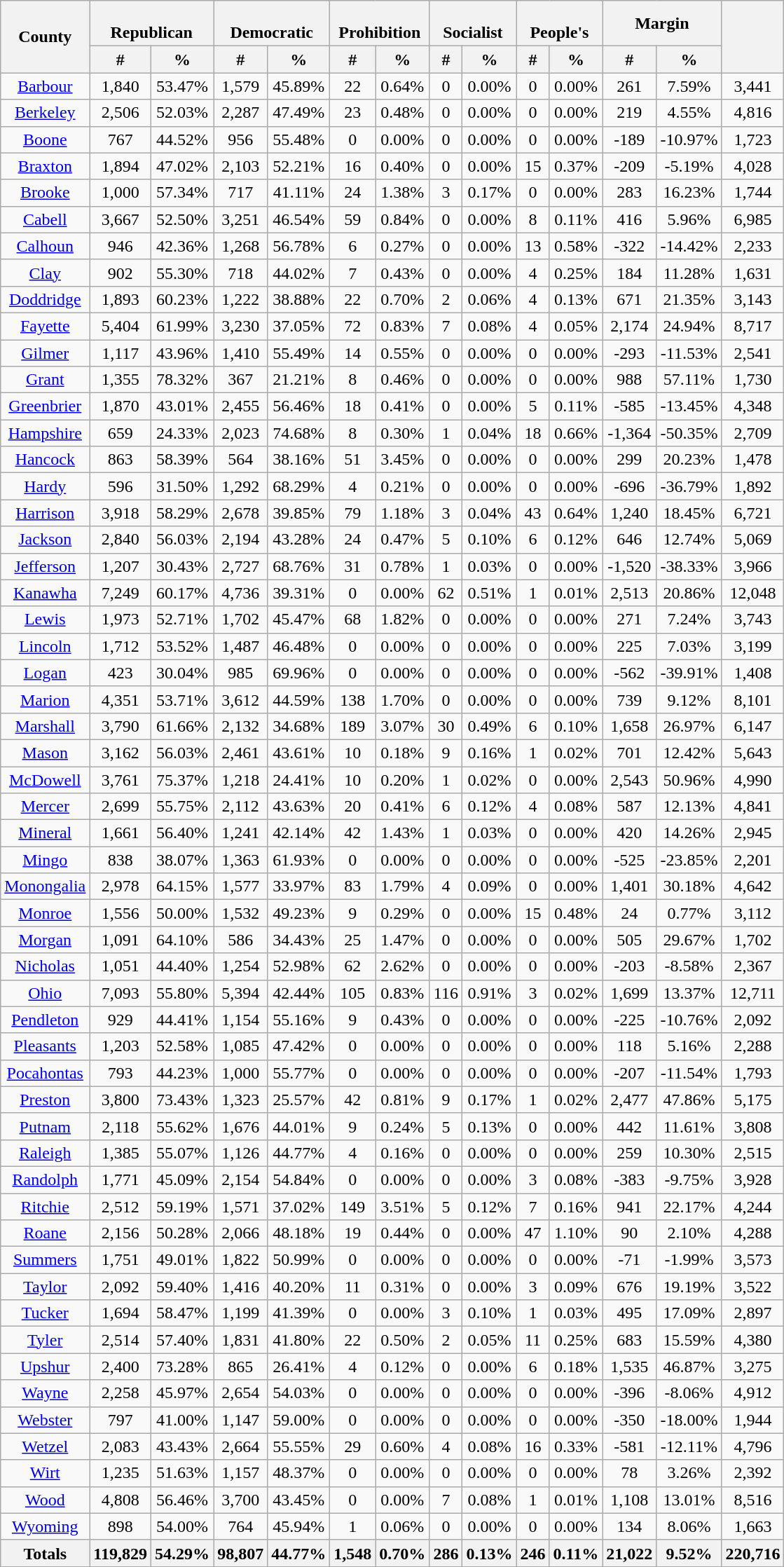<table class="wikitable sortable mw-collapsible mw-collapsed">
<tr>
<th rowspan="2">County</th>
<th colspan="2"><br>Republican</th>
<th colspan="2"><br>Democratic</th>
<th colspan="2"><br>Prohibition</th>
<th colspan="2"><br>Socialist</th>
<th colspan="2"><br>People's</th>
<th colspan="2">Margin</th>
<th rowspan="2"></th>
</tr>
<tr>
<th data-sort-type="number">#</th>
<th data-sort-type="number">%</th>
<th data-sort-type="number">#</th>
<th data-sort-type="number">%</th>
<th data-sort-type="number">#</th>
<th data-sort-type="number">%</th>
<th data-sort-type="number">#</th>
<th data-sort-type="number">%</th>
<th data-sort-type="number">#</th>
<th data-sort-type="number">%</th>
<th data-sort-type="number">#</th>
<th data-sort-type="number">%</th>
</tr>
<tr style="text-align:center;">
<td><a href='#'>Barbour</a></td>
<td>1,840</td>
<td>53.47%</td>
<td>1,579</td>
<td>45.89%</td>
<td>22</td>
<td>0.64%</td>
<td>0</td>
<td>0.00%</td>
<td>0</td>
<td>0.00%</td>
<td>261</td>
<td>7.59%</td>
<td>3,441</td>
</tr>
<tr style="text-align:center;">
<td><a href='#'>Berkeley</a></td>
<td>2,506</td>
<td>52.03%</td>
<td>2,287</td>
<td>47.49%</td>
<td>23</td>
<td>0.48%</td>
<td>0</td>
<td>0.00%</td>
<td>0</td>
<td>0.00%</td>
<td>219</td>
<td>4.55%</td>
<td>4,816</td>
</tr>
<tr style="text-align:center;">
<td><a href='#'>Boone</a></td>
<td>767</td>
<td>44.52%</td>
<td>956</td>
<td>55.48%</td>
<td>0</td>
<td>0.00%</td>
<td>0</td>
<td>0.00%</td>
<td>0</td>
<td>0.00%</td>
<td>-189</td>
<td>-10.97%</td>
<td>1,723</td>
</tr>
<tr style="text-align:center;">
<td><a href='#'>Braxton</a></td>
<td>1,894</td>
<td>47.02%</td>
<td>2,103</td>
<td>52.21%</td>
<td>16</td>
<td>0.40%</td>
<td>0</td>
<td>0.00%</td>
<td>15</td>
<td>0.37%</td>
<td>-209</td>
<td>-5.19%</td>
<td>4,028</td>
</tr>
<tr style="text-align:center;">
<td><a href='#'>Brooke</a></td>
<td>1,000</td>
<td>57.34%</td>
<td>717</td>
<td>41.11%</td>
<td>24</td>
<td>1.38%</td>
<td>3</td>
<td>0.17%</td>
<td>0</td>
<td>0.00%</td>
<td>283</td>
<td>16.23%</td>
<td>1,744</td>
</tr>
<tr style="text-align:center;">
<td><a href='#'>Cabell</a></td>
<td>3,667</td>
<td>52.50%</td>
<td>3,251</td>
<td>46.54%</td>
<td>59</td>
<td>0.84%</td>
<td>0</td>
<td>0.00%</td>
<td>8</td>
<td>0.11%</td>
<td>416</td>
<td>5.96%</td>
<td>6,985</td>
</tr>
<tr style="text-align:center;">
<td><a href='#'>Calhoun</a></td>
<td>946</td>
<td>42.36%</td>
<td>1,268</td>
<td>56.78%</td>
<td>6</td>
<td>0.27%</td>
<td>0</td>
<td>0.00%</td>
<td>13</td>
<td>0.58%</td>
<td>-322</td>
<td>-14.42%</td>
<td>2,233</td>
</tr>
<tr style="text-align:center;">
<td><a href='#'>Clay</a></td>
<td>902</td>
<td>55.30%</td>
<td>718</td>
<td>44.02%</td>
<td>7</td>
<td>0.43%</td>
<td>0</td>
<td>0.00%</td>
<td>4</td>
<td>0.25%</td>
<td>184</td>
<td>11.28%</td>
<td>1,631</td>
</tr>
<tr style="text-align:center;">
<td><a href='#'>Doddridge</a></td>
<td>1,893</td>
<td>60.23%</td>
<td>1,222</td>
<td>38.88%</td>
<td>22</td>
<td>0.70%</td>
<td>2</td>
<td>0.06%</td>
<td>4</td>
<td>0.13%</td>
<td>671</td>
<td>21.35%</td>
<td>3,143</td>
</tr>
<tr style="text-align:center;">
<td><a href='#'>Fayette</a></td>
<td>5,404</td>
<td>61.99%</td>
<td>3,230</td>
<td>37.05%</td>
<td>72</td>
<td>0.83%</td>
<td>7</td>
<td>0.08%</td>
<td>4</td>
<td>0.05%</td>
<td>2,174</td>
<td>24.94%</td>
<td>8,717</td>
</tr>
<tr style="text-align:center;">
<td><a href='#'>Gilmer</a></td>
<td>1,117</td>
<td>43.96%</td>
<td>1,410</td>
<td>55.49%</td>
<td>14</td>
<td>0.55%</td>
<td>0</td>
<td>0.00%</td>
<td>0</td>
<td>0.00%</td>
<td>-293</td>
<td>-11.53%</td>
<td>2,541</td>
</tr>
<tr style="text-align:center;">
<td><a href='#'>Grant</a></td>
<td>1,355</td>
<td>78.32%</td>
<td>367</td>
<td>21.21%</td>
<td>8</td>
<td>0.46%</td>
<td>0</td>
<td>0.00%</td>
<td>0</td>
<td>0.00%</td>
<td>988</td>
<td>57.11%</td>
<td>1,730</td>
</tr>
<tr style="text-align:center;">
<td><a href='#'>Greenbrier</a></td>
<td>1,870</td>
<td>43.01%</td>
<td>2,455</td>
<td>56.46%</td>
<td>18</td>
<td>0.41%</td>
<td>0</td>
<td>0.00%</td>
<td>5</td>
<td>0.11%</td>
<td>-585</td>
<td>-13.45%</td>
<td>4,348</td>
</tr>
<tr style="text-align:center;">
<td><a href='#'>Hampshire</a></td>
<td>659</td>
<td>24.33%</td>
<td>2,023</td>
<td>74.68%</td>
<td>8</td>
<td>0.30%</td>
<td>1</td>
<td>0.04%</td>
<td>18</td>
<td>0.66%</td>
<td>-1,364</td>
<td>-50.35%</td>
<td>2,709</td>
</tr>
<tr style="text-align:center;">
<td><a href='#'>Hancock</a></td>
<td>863</td>
<td>58.39%</td>
<td>564</td>
<td>38.16%</td>
<td>51</td>
<td>3.45%</td>
<td>0</td>
<td>0.00%</td>
<td>0</td>
<td>0.00%</td>
<td>299</td>
<td>20.23%</td>
<td>1,478</td>
</tr>
<tr style="text-align:center;">
<td><a href='#'>Hardy</a></td>
<td>596</td>
<td>31.50%</td>
<td>1,292</td>
<td>68.29%</td>
<td>4</td>
<td>0.21%</td>
<td>0</td>
<td>0.00%</td>
<td>0</td>
<td>0.00%</td>
<td>-696</td>
<td>-36.79%</td>
<td>1,892</td>
</tr>
<tr style="text-align:center;">
<td><a href='#'>Harrison</a></td>
<td>3,918</td>
<td>58.29%</td>
<td>2,678</td>
<td>39.85%</td>
<td>79</td>
<td>1.18%</td>
<td>3</td>
<td>0.04%</td>
<td>43</td>
<td>0.64%</td>
<td>1,240</td>
<td>18.45%</td>
<td>6,721</td>
</tr>
<tr style="text-align:center;">
<td><a href='#'>Jackson</a></td>
<td>2,840</td>
<td>56.03%</td>
<td>2,194</td>
<td>43.28%</td>
<td>24</td>
<td>0.47%</td>
<td>5</td>
<td>0.10%</td>
<td>6</td>
<td>0.12%</td>
<td>646</td>
<td>12.74%</td>
<td>5,069</td>
</tr>
<tr style="text-align:center;">
<td><a href='#'>Jefferson</a></td>
<td>1,207</td>
<td>30.43%</td>
<td>2,727</td>
<td>68.76%</td>
<td>31</td>
<td>0.78%</td>
<td>1</td>
<td>0.03%</td>
<td>0</td>
<td>0.00%</td>
<td>-1,520</td>
<td>-38.33%</td>
<td>3,966</td>
</tr>
<tr style="text-align:center;">
<td><a href='#'>Kanawha</a></td>
<td>7,249</td>
<td>60.17%</td>
<td>4,736</td>
<td>39.31%</td>
<td>0</td>
<td>0.00%</td>
<td>62</td>
<td>0.51%</td>
<td>1</td>
<td>0.01%</td>
<td>2,513</td>
<td>20.86%</td>
<td>12,048</td>
</tr>
<tr style="text-align:center;">
<td><a href='#'>Lewis</a></td>
<td>1,973</td>
<td>52.71%</td>
<td>1,702</td>
<td>45.47%</td>
<td>68</td>
<td>1.82%</td>
<td>0</td>
<td>0.00%</td>
<td>0</td>
<td>0.00%</td>
<td>271</td>
<td>7.24%</td>
<td>3,743</td>
</tr>
<tr style="text-align:center;">
<td><a href='#'>Lincoln</a></td>
<td>1,712</td>
<td>53.52%</td>
<td>1,487</td>
<td>46.48%</td>
<td>0</td>
<td>0.00%</td>
<td>0</td>
<td>0.00%</td>
<td>0</td>
<td>0.00%</td>
<td>225</td>
<td>7.03%</td>
<td>3,199</td>
</tr>
<tr style="text-align:center;">
<td><a href='#'>Logan</a></td>
<td>423</td>
<td>30.04%</td>
<td>985</td>
<td>69.96%</td>
<td>0</td>
<td>0.00%</td>
<td>0</td>
<td>0.00%</td>
<td>0</td>
<td>0.00%</td>
<td>-562</td>
<td>-39.91%</td>
<td>1,408</td>
</tr>
<tr style="text-align:center;">
<td><a href='#'>Marion</a></td>
<td>4,351</td>
<td>53.71%</td>
<td>3,612</td>
<td>44.59%</td>
<td>138</td>
<td>1.70%</td>
<td>0</td>
<td>0.00%</td>
<td>0</td>
<td>0.00%</td>
<td>739</td>
<td>9.12%</td>
<td>8,101</td>
</tr>
<tr style="text-align:center;">
<td><a href='#'>Marshall</a></td>
<td>3,790</td>
<td>61.66%</td>
<td>2,132</td>
<td>34.68%</td>
<td>189</td>
<td>3.07%</td>
<td>30</td>
<td>0.49%</td>
<td>6</td>
<td>0.10%</td>
<td>1,658</td>
<td>26.97%</td>
<td>6,147</td>
</tr>
<tr style="text-align:center;">
<td><a href='#'>Mason</a></td>
<td>3,162</td>
<td>56.03%</td>
<td>2,461</td>
<td>43.61%</td>
<td>10</td>
<td>0.18%</td>
<td>9</td>
<td>0.16%</td>
<td>1</td>
<td>0.02%</td>
<td>701</td>
<td>12.42%</td>
<td>5,643</td>
</tr>
<tr style="text-align:center;">
<td><a href='#'>McDowell</a></td>
<td>3,761</td>
<td>75.37%</td>
<td>1,218</td>
<td>24.41%</td>
<td>10</td>
<td>0.20%</td>
<td>1</td>
<td>0.02%</td>
<td>0</td>
<td>0.00%</td>
<td>2,543</td>
<td>50.96%</td>
<td>4,990</td>
</tr>
<tr style="text-align:center;">
<td><a href='#'>Mercer</a></td>
<td>2,699</td>
<td>55.75%</td>
<td>2,112</td>
<td>43.63%</td>
<td>20</td>
<td>0.41%</td>
<td>6</td>
<td>0.12%</td>
<td>4</td>
<td>0.08%</td>
<td>587</td>
<td>12.13%</td>
<td>4,841</td>
</tr>
<tr style="text-align:center;">
<td><a href='#'>Mineral</a></td>
<td>1,661</td>
<td>56.40%</td>
<td>1,241</td>
<td>42.14%</td>
<td>42</td>
<td>1.43%</td>
<td>1</td>
<td>0.03%</td>
<td>0</td>
<td>0.00%</td>
<td>420</td>
<td>14.26%</td>
<td>2,945</td>
</tr>
<tr style="text-align:center;">
<td><a href='#'>Mingo</a></td>
<td>838</td>
<td>38.07%</td>
<td>1,363</td>
<td>61.93%</td>
<td>0</td>
<td>0.00%</td>
<td>0</td>
<td>0.00%</td>
<td>0</td>
<td>0.00%</td>
<td>-525</td>
<td>-23.85%</td>
<td>2,201</td>
</tr>
<tr style="text-align:center;">
<td><a href='#'>Monongalia</a></td>
<td>2,978</td>
<td>64.15%</td>
<td>1,577</td>
<td>33.97%</td>
<td>83</td>
<td>1.79%</td>
<td>4</td>
<td>0.09%</td>
<td>0</td>
<td>0.00%</td>
<td>1,401</td>
<td>30.18%</td>
<td>4,642</td>
</tr>
<tr style="text-align:center;">
<td><a href='#'>Monroe</a></td>
<td>1,556</td>
<td>50.00%</td>
<td>1,532</td>
<td>49.23%</td>
<td>9</td>
<td>0.29%</td>
<td>0</td>
<td>0.00%</td>
<td>15</td>
<td>0.48%</td>
<td>24</td>
<td>0.77%</td>
<td>3,112</td>
</tr>
<tr style="text-align:center;">
<td><a href='#'>Morgan</a></td>
<td>1,091</td>
<td>64.10%</td>
<td>586</td>
<td>34.43%</td>
<td>25</td>
<td>1.47%</td>
<td>0</td>
<td>0.00%</td>
<td>0</td>
<td>0.00%</td>
<td>505</td>
<td>29.67%</td>
<td>1,702</td>
</tr>
<tr style="text-align:center;">
<td><a href='#'>Nicholas</a></td>
<td>1,051</td>
<td>44.40%</td>
<td>1,254</td>
<td>52.98%</td>
<td>62</td>
<td>2.62%</td>
<td>0</td>
<td>0.00%</td>
<td>0</td>
<td>0.00%</td>
<td>-203</td>
<td>-8.58%</td>
<td>2,367</td>
</tr>
<tr style="text-align:center;">
<td><a href='#'>Ohio</a></td>
<td>7,093</td>
<td>55.80%</td>
<td>5,394</td>
<td>42.44%</td>
<td>105</td>
<td>0.83%</td>
<td>116</td>
<td>0.91%</td>
<td>3</td>
<td>0.02%</td>
<td>1,699</td>
<td>13.37%</td>
<td>12,711</td>
</tr>
<tr style="text-align:center;">
<td><a href='#'>Pendleton</a></td>
<td>929</td>
<td>44.41%</td>
<td>1,154</td>
<td>55.16%</td>
<td>9</td>
<td>0.43%</td>
<td>0</td>
<td>0.00%</td>
<td>0</td>
<td>0.00%</td>
<td>-225</td>
<td>-10.76%</td>
<td>2,092</td>
</tr>
<tr style="text-align:center;">
<td><a href='#'>Pleasants</a></td>
<td>1,203</td>
<td>52.58%</td>
<td>1,085</td>
<td>47.42%</td>
<td>0</td>
<td>0.00%</td>
<td>0</td>
<td>0.00%</td>
<td>0</td>
<td>0.00%</td>
<td>118</td>
<td>5.16%</td>
<td>2,288</td>
</tr>
<tr style="text-align:center;">
<td><a href='#'>Pocahontas</a></td>
<td>793</td>
<td>44.23%</td>
<td>1,000</td>
<td>55.77%</td>
<td>0</td>
<td>0.00%</td>
<td>0</td>
<td>0.00%</td>
<td>0</td>
<td>0.00%</td>
<td>-207</td>
<td>-11.54%</td>
<td>1,793</td>
</tr>
<tr style="text-align:center;">
<td><a href='#'>Preston</a></td>
<td>3,800</td>
<td>73.43%</td>
<td>1,323</td>
<td>25.57%</td>
<td>42</td>
<td>0.81%</td>
<td>9</td>
<td>0.17%</td>
<td>1</td>
<td>0.02%</td>
<td>2,477</td>
<td>47.86%</td>
<td>5,175</td>
</tr>
<tr style="text-align:center;">
<td><a href='#'>Putnam</a></td>
<td>2,118</td>
<td>55.62%</td>
<td>1,676</td>
<td>44.01%</td>
<td>9</td>
<td>0.24%</td>
<td>5</td>
<td>0.13%</td>
<td>0</td>
<td>0.00%</td>
<td>442</td>
<td>11.61%</td>
<td>3,808</td>
</tr>
<tr style="text-align:center;">
<td><a href='#'>Raleigh</a></td>
<td>1,385</td>
<td>55.07%</td>
<td>1,126</td>
<td>44.77%</td>
<td>4</td>
<td>0.16%</td>
<td>0</td>
<td>0.00%</td>
<td>0</td>
<td>0.00%</td>
<td>259</td>
<td>10.30%</td>
<td>2,515</td>
</tr>
<tr style="text-align:center;">
<td><a href='#'>Randolph</a></td>
<td>1,771</td>
<td>45.09%</td>
<td>2,154</td>
<td>54.84%</td>
<td>0</td>
<td>0.00%</td>
<td>0</td>
<td>0.00%</td>
<td>3</td>
<td>0.08%</td>
<td>-383</td>
<td>-9.75%</td>
<td>3,928</td>
</tr>
<tr style="text-align:center;">
<td><a href='#'>Ritchie</a></td>
<td>2,512</td>
<td>59.19%</td>
<td>1,571</td>
<td>37.02%</td>
<td>149</td>
<td>3.51%</td>
<td>5</td>
<td>0.12%</td>
<td>7</td>
<td>0.16%</td>
<td>941</td>
<td>22.17%</td>
<td>4,244</td>
</tr>
<tr style="text-align:center;">
<td><a href='#'>Roane</a></td>
<td>2,156</td>
<td>50.28%</td>
<td>2,066</td>
<td>48.18%</td>
<td>19</td>
<td>0.44%</td>
<td>0</td>
<td>0.00%</td>
<td>47</td>
<td>1.10%</td>
<td>90</td>
<td>2.10%</td>
<td>4,288</td>
</tr>
<tr style="text-align:center;">
<td><a href='#'>Summers</a></td>
<td>1,751</td>
<td>49.01%</td>
<td>1,822</td>
<td>50.99%</td>
<td>0</td>
<td>0.00%</td>
<td>0</td>
<td>0.00%</td>
<td>0</td>
<td>0.00%</td>
<td>-71</td>
<td>-1.99%</td>
<td>3,573</td>
</tr>
<tr style="text-align:center;">
<td><a href='#'>Taylor</a></td>
<td>2,092</td>
<td>59.40%</td>
<td>1,416</td>
<td>40.20%</td>
<td>11</td>
<td>0.31%</td>
<td>0</td>
<td>0.00%</td>
<td>3</td>
<td>0.09%</td>
<td>676</td>
<td>19.19%</td>
<td>3,522</td>
</tr>
<tr style="text-align:center;">
<td><a href='#'>Tucker</a></td>
<td>1,694</td>
<td>58.47%</td>
<td>1,199</td>
<td>41.39%</td>
<td>0</td>
<td>0.00%</td>
<td>3</td>
<td>0.10%</td>
<td>1</td>
<td>0.03%</td>
<td>495</td>
<td>17.09%</td>
<td>2,897</td>
</tr>
<tr style="text-align:center;">
<td><a href='#'>Tyler</a></td>
<td>2,514</td>
<td>57.40%</td>
<td>1,831</td>
<td>41.80%</td>
<td>22</td>
<td>0.50%</td>
<td>2</td>
<td>0.05%</td>
<td>11</td>
<td>0.25%</td>
<td>683</td>
<td>15.59%</td>
<td>4,380</td>
</tr>
<tr style="text-align:center;">
<td><a href='#'>Upshur</a></td>
<td>2,400</td>
<td>73.28%</td>
<td>865</td>
<td>26.41%</td>
<td>4</td>
<td>0.12%</td>
<td>0</td>
<td>0.00%</td>
<td>6</td>
<td>0.18%</td>
<td>1,535</td>
<td>46.87%</td>
<td>3,275</td>
</tr>
<tr style="text-align:center;">
<td><a href='#'>Wayne</a></td>
<td>2,258</td>
<td>45.97%</td>
<td>2,654</td>
<td>54.03%</td>
<td>0</td>
<td>0.00%</td>
<td>0</td>
<td>0.00%</td>
<td>0</td>
<td>0.00%</td>
<td>-396</td>
<td>-8.06%</td>
<td>4,912</td>
</tr>
<tr style="text-align:center;">
<td><a href='#'>Webster</a></td>
<td>797</td>
<td>41.00%</td>
<td>1,147</td>
<td>59.00%</td>
<td>0</td>
<td>0.00%</td>
<td>0</td>
<td>0.00%</td>
<td>0</td>
<td>0.00%</td>
<td>-350</td>
<td>-18.00%</td>
<td>1,944</td>
</tr>
<tr style="text-align:center;">
<td><a href='#'>Wetzel</a></td>
<td>2,083</td>
<td>43.43%</td>
<td>2,664</td>
<td>55.55%</td>
<td>29</td>
<td>0.60%</td>
<td>4</td>
<td>0.08%</td>
<td>16</td>
<td>0.33%</td>
<td>-581</td>
<td>-12.11%</td>
<td>4,796</td>
</tr>
<tr style="text-align:center;">
<td><a href='#'>Wirt</a></td>
<td>1,235</td>
<td>51.63%</td>
<td>1,157</td>
<td>48.37%</td>
<td>0</td>
<td>0.00%</td>
<td>0</td>
<td>0.00%</td>
<td>0</td>
<td>0.00%</td>
<td>78</td>
<td>3.26%</td>
<td>2,392</td>
</tr>
<tr style="text-align:center;">
<td><a href='#'>Wood</a></td>
<td>4,808</td>
<td>56.46%</td>
<td>3,700</td>
<td>43.45%</td>
<td>0</td>
<td>0.00%</td>
<td>7</td>
<td>0.08%</td>
<td>1</td>
<td>0.01%</td>
<td>1,108</td>
<td>13.01%</td>
<td>8,516</td>
</tr>
<tr style="text-align:center;">
<td><a href='#'>Wyoming</a></td>
<td>898</td>
<td>54.00%</td>
<td>764</td>
<td>45.94%</td>
<td>1</td>
<td>0.06%</td>
<td>0</td>
<td>0.00%</td>
<td>0</td>
<td>0.00%</td>
<td>134</td>
<td>8.06%</td>
<td>1,663</td>
</tr>
<tr>
<th>Totals</th>
<th>119,829</th>
<th>54.29%</th>
<th>98,807</th>
<th>44.77%</th>
<th>1,548</th>
<th>0.70%</th>
<th>286</th>
<th>0.13%</th>
<th>246</th>
<th>0.11%</th>
<th>21,022</th>
<th>9.52%</th>
<th>220,716</th>
</tr>
</table>
